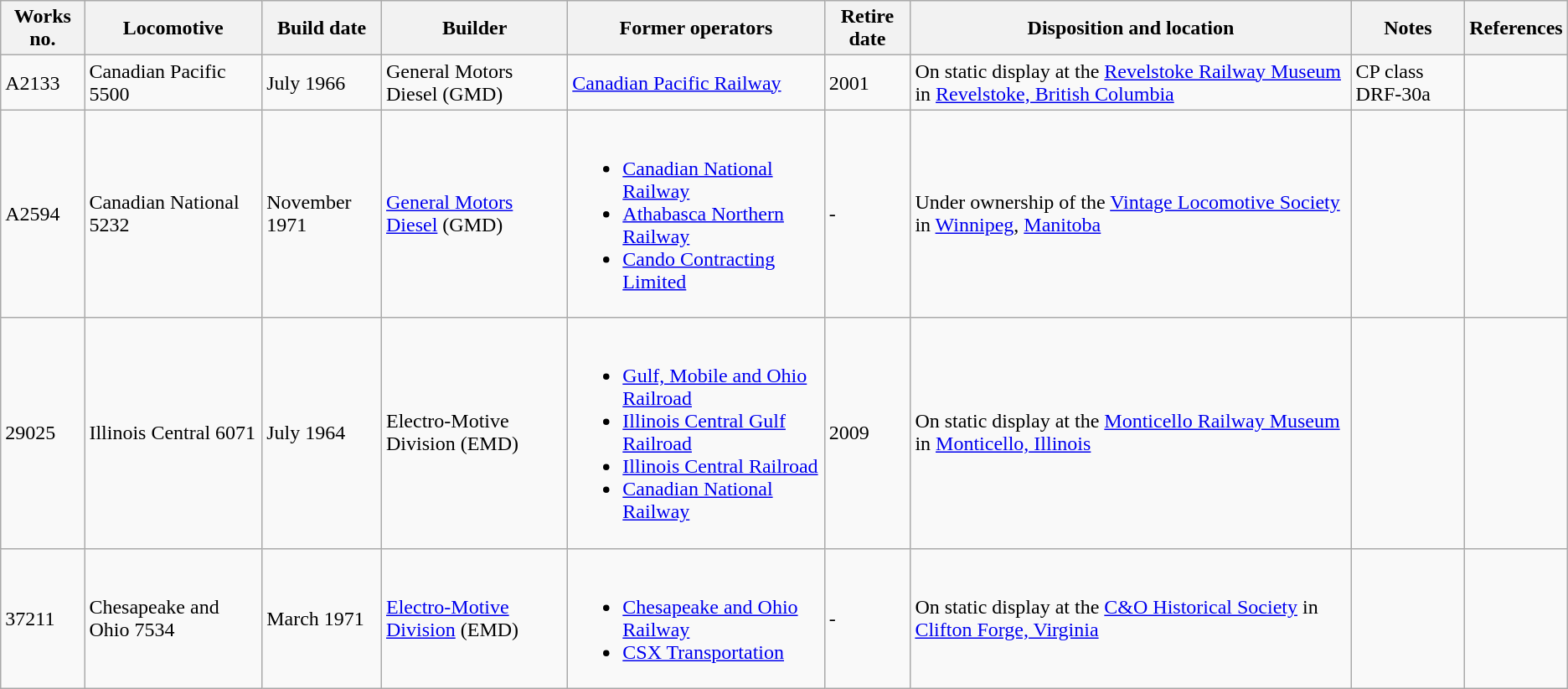<table class="wikitable">
<tr>
<th>Works no.</th>
<th>Locomotive</th>
<th>Build date</th>
<th>Builder</th>
<th>Former operators</th>
<th>Retire date</th>
<th>Disposition and location</th>
<th>Notes</th>
<th>References</th>
</tr>
<tr>
<td>A2133</td>
<td>Canadian Pacific 5500</td>
<td>July 1966</td>
<td>General Motors Diesel (GMD)</td>
<td><a href='#'>Canadian Pacific Railway</a></td>
<td>2001</td>
<td>On static display at the <a href='#'>Revelstoke Railway Museum</a> in <a href='#'>Revelstoke, British Columbia</a></td>
<td>CP class DRF-30a</td>
<td></td>
</tr>
<tr>
<td>A2594</td>
<td>Canadian National 5232</td>
<td>November 1971</td>
<td><a href='#'>General Motors Diesel</a> (GMD)</td>
<td><br><ul><li><a href='#'>Canadian National Railway</a></li><li><a href='#'>Athabasca Northern Railway</a></li><li><a href='#'>Cando Contracting Limited</a></li></ul></td>
<td>-</td>
<td>Under ownership of the <a href='#'>Vintage Locomotive Society</a> in <a href='#'>Winnipeg</a>, <a href='#'>Manitoba</a></td>
<td></td>
<td></td>
</tr>
<tr>
<td>29025</td>
<td>Illinois Central 6071</td>
<td>July 1964</td>
<td>Electro-Motive Division (EMD)</td>
<td><br><ul><li><a href='#'>Gulf, Mobile and Ohio Railroad</a></li><li><a href='#'>Illinois Central Gulf Railroad</a></li><li><a href='#'>Illinois Central Railroad</a></li><li><a href='#'>Canadian National Railway</a></li></ul></td>
<td>2009</td>
<td>On static display at the <a href='#'>Monticello Railway Museum</a> in <a href='#'>Monticello, Illinois</a></td>
<td></td>
<td></td>
</tr>
<tr>
<td>37211</td>
<td>Chesapeake and Ohio 7534</td>
<td>March 1971</td>
<td><a href='#'>Electro-Motive Division</a> (EMD)</td>
<td><br><ul><li><a href='#'>Chesapeake and Ohio Railway</a></li><li><a href='#'>CSX Transportation</a></li></ul></td>
<td>-</td>
<td>On static display at the <a href='#'>C&O Historical Society</a> in <a href='#'>Clifton Forge, Virginia</a></td>
<td></td>
<td></td>
</tr>
</table>
